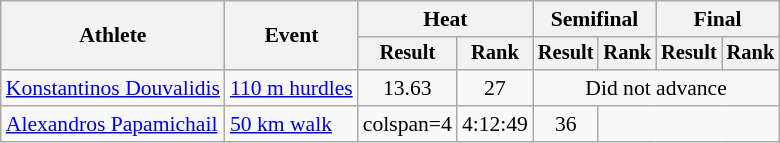<table class="wikitable" style="font-size:90%">
<tr>
<th rowspan="2">Athlete</th>
<th rowspan="2">Event</th>
<th colspan="2">Heat</th>
<th colspan="2">Semifinal</th>
<th colspan="2">Final</th>
</tr>
<tr style="font-size:95%">
<th>Result</th>
<th>Rank</th>
<th>Result</th>
<th>Rank</th>
<th>Result</th>
<th>Rank</th>
</tr>
<tr align="center">
<td align="left"><a href='#'>Konstantinos Douvalidis</a></td>
<td align="left"><a href='#'>110 m hurdles</a></td>
<td>13.63</td>
<td>27</td>
<td colspan=4>Did not advance</td>
</tr>
<tr align="center">
<td align="left"><a href='#'>Alexandros Papamichail</a></td>
<td align="left"><a href='#'>50 km walk</a></td>
<td>colspan=4 </td>
<td>4:12:49</td>
<td>36</td>
</tr>
</table>
